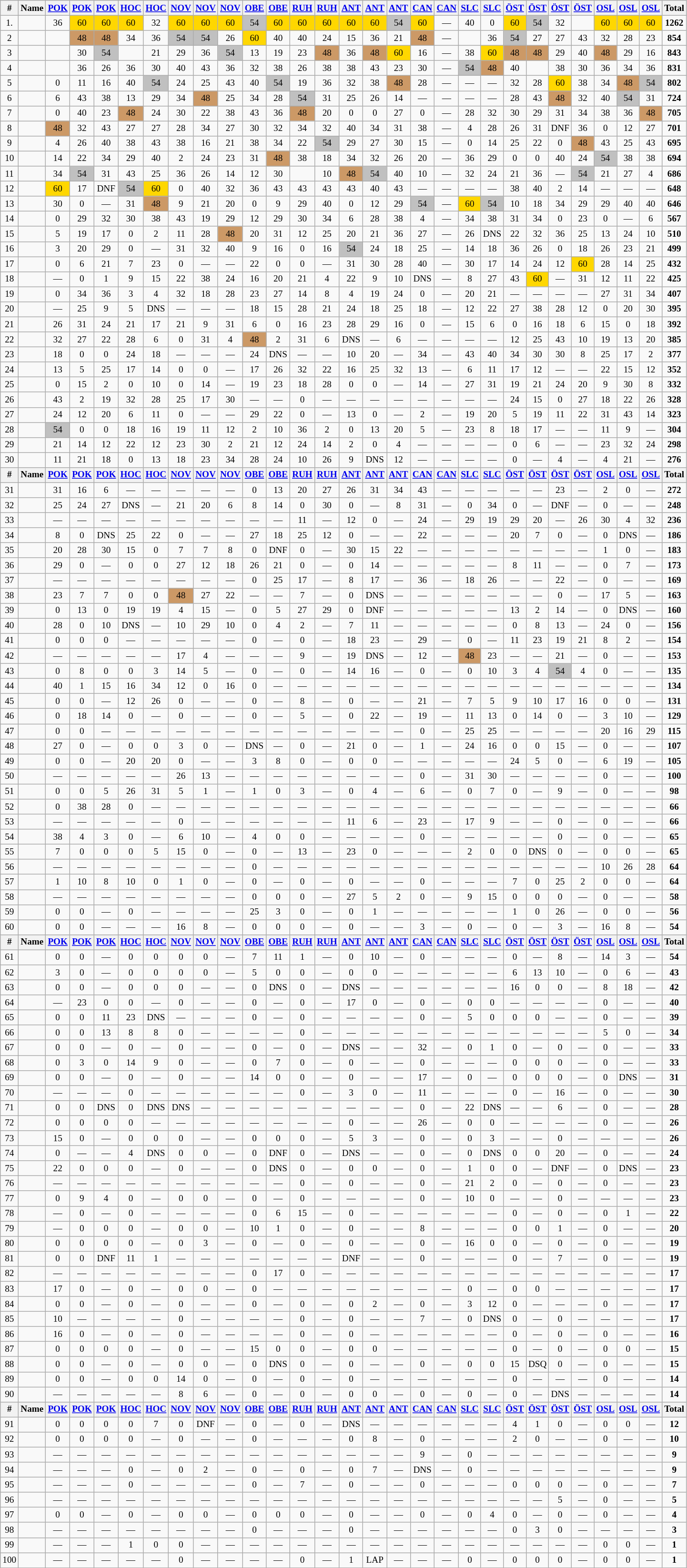<table class="wikitable"  style="text-align:center; font-size: 80%;">
<tr>
<th>#</th>
<th>Name</th>
<th><a href='#'>POK</a> <br> </th>
<th><a href='#'>POK</a> <br> </th>
<th><a href='#'>POK</a> <br> </th>
<th><a href='#'>HOC</a> <br> </th>
<th><a href='#'>HOC</a> <br> </th>
<th><a href='#'>NOV</a> <br> </th>
<th><a href='#'>NOV</a> <br> </th>
<th><a href='#'>NOV</a> <br> </th>
<th><a href='#'>OBE</a> <br> </th>
<th><a href='#'>OBE</a> <br> </th>
<th><a href='#'>RUH</a> <br> </th>
<th><a href='#'>RUH</a> <br> </th>
<th><a href='#'>ANT</a> <br> </th>
<th><a href='#'>ANT</a> <br> </th>
<th><a href='#'>ANT</a> <br> </th>
<th><a href='#'>CAN</a> <br> </th>
<th><a href='#'>CAN</a> <br> </th>
<th><a href='#'>SLC</a> <br> </th>
<th><a href='#'>SLC</a> <br> </th>
<th><a href='#'>ÖST</a> <br> </th>
<th><a href='#'>ÖST</a> <br> </th>
<th><a href='#'>ÖST</a> <br> </th>
<th><a href='#'>ÖST</a> <br> </th>
<th><a href='#'>OSL</a> <br> </th>
<th><a href='#'>OSL</a> <br> </th>
<th><a href='#'>OSL</a> <br> </th>
<th><strong>Total</strong> </th>
</tr>
<tr>
<td>1.</td>
<td align="left"></td>
<td>36</td>
<td bgcolor="gold">60</td>
<td bgcolor="gold">60</td>
<td bgcolor="gold">60</td>
<td>32</td>
<td bgcolor="gold">60</td>
<td bgcolor="gold">60</td>
<td bgcolor="gold">60</td>
<td bgcolor="silver">54</td>
<td bgcolor="gold">60</td>
<td bgcolor="gold">60</td>
<td bgcolor="gold">60</td>
<td bgcolor="gold">60</td>
<td bgcolor="gold">60</td>
<td bgcolor="silver">54</td>
<td bgcolor="gold">60</td>
<td>—</td>
<td>40</td>
<td>0</td>
<td bgcolor="gold">60</td>
<td bgcolor="silver">54</td>
<td>32</td>
<td></td>
<td bgcolor="gold">60</td>
<td bgcolor="gold">60</td>
<td bgcolor="gold">60</td>
<td><strong>1262</strong></td>
</tr>
<tr>
<td>2</td>
<td align="left"></td>
<td></td>
<td bgcolor="CC9966">48</td>
<td bgcolor="CC9966">48</td>
<td>34</td>
<td>36</td>
<td bgcolor="silver">54</td>
<td bgcolor="silver">54</td>
<td>26</td>
<td bgcolor="gold">60</td>
<td>40</td>
<td>40</td>
<td>24</td>
<td>15</td>
<td>36</td>
<td>21</td>
<td bgcolor="CC9966">48</td>
<td>—</td>
<td></td>
<td>36</td>
<td bgcolor="silver">54</td>
<td>27</td>
<td>27</td>
<td>43</td>
<td>32</td>
<td>28</td>
<td>23</td>
<td><strong>854</strong></td>
</tr>
<tr>
<td>3</td>
<td align="left"></td>
<td></td>
<td>30</td>
<td bgcolor="silver">54</td>
<td></td>
<td>21</td>
<td>29</td>
<td>36</td>
<td bgcolor="silver">54</td>
<td>13</td>
<td>19</td>
<td>23</td>
<td bgcolor="CC9966">48</td>
<td>36</td>
<td bgcolor="CC9966">48</td>
<td bgcolor="gold">60</td>
<td>16</td>
<td>—</td>
<td>38</td>
<td bgcolor="gold">60</td>
<td bgcolor="CC9966">48</td>
<td bgcolor="CC9966">48</td>
<td>29</td>
<td>40</td>
<td bgcolor="CC9966">48</td>
<td>29</td>
<td>16</td>
<td><strong>843</strong></td>
</tr>
<tr>
<td>4</td>
<td align="left"></td>
<td></td>
<td>36</td>
<td>26</td>
<td>36</td>
<td>30</td>
<td>40</td>
<td>43</td>
<td>36</td>
<td>32</td>
<td>38</td>
<td>26</td>
<td>38</td>
<td>38</td>
<td>43</td>
<td>23</td>
<td>30</td>
<td>—</td>
<td bgcolor="silver">54</td>
<td bgcolor="CC9966">48</td>
<td>40</td>
<td></td>
<td>38</td>
<td>30</td>
<td>36</td>
<td>34</td>
<td>36</td>
<td><strong>831</strong></td>
</tr>
<tr>
<td>5</td>
<td align="left"></td>
<td>0</td>
<td>11</td>
<td>16</td>
<td>40</td>
<td bgcolor="silver">54</td>
<td>24</td>
<td>25</td>
<td>43</td>
<td>40</td>
<td bgcolor="silver">54</td>
<td>19</td>
<td>36</td>
<td>32</td>
<td>38</td>
<td bgcolor="CC9966">48</td>
<td>28</td>
<td>—</td>
<td>—</td>
<td>—</td>
<td>32</td>
<td>28</td>
<td bgcolor="gold">60</td>
<td>38</td>
<td>34</td>
<td bgcolor="CC9966">48</td>
<td bgcolor="silver">54</td>
<td><strong>802</strong></td>
</tr>
<tr>
<td>6</td>
<td align="left"></td>
<td>6</td>
<td>43</td>
<td>38</td>
<td>13</td>
<td>29</td>
<td>34</td>
<td bgcolor="CC9966">48</td>
<td>25</td>
<td>34</td>
<td>28</td>
<td bgcolor="silver">54</td>
<td>31</td>
<td>25</td>
<td>26</td>
<td>14</td>
<td>—</td>
<td>—</td>
<td>—</td>
<td>—</td>
<td>28</td>
<td>43</td>
<td bgcolor="CC9966">48</td>
<td>32</td>
<td>40</td>
<td bgcolor="silver">54</td>
<td>31</td>
<td><strong>724</strong></td>
</tr>
<tr>
<td>7</td>
<td align="left"></td>
<td>0</td>
<td>40</td>
<td>23</td>
<td bgcolor="CC9966">48</td>
<td>24</td>
<td>30</td>
<td>22</td>
<td>38</td>
<td>43</td>
<td>36</td>
<td bgcolor="CC9966">48</td>
<td>20</td>
<td>0</td>
<td>0</td>
<td>27</td>
<td>0</td>
<td>—</td>
<td>28</td>
<td>32</td>
<td>30</td>
<td>29</td>
<td>31</td>
<td>34</td>
<td>38</td>
<td>36</td>
<td bgcolor="CC9966">48</td>
<td><strong>705</strong></td>
</tr>
<tr>
<td>8</td>
<td align="left"></td>
<td bgcolor="CC9966">48</td>
<td>32</td>
<td>43</td>
<td>27</td>
<td>27</td>
<td>28</td>
<td>34</td>
<td>27</td>
<td>30</td>
<td>32</td>
<td>34</td>
<td>32</td>
<td>40</td>
<td>34</td>
<td>31</td>
<td>38</td>
<td>—</td>
<td>4</td>
<td>28</td>
<td>26</td>
<td>31</td>
<td>DNF</td>
<td>36</td>
<td>0</td>
<td>12</td>
<td>27</td>
<td><strong>701</strong></td>
</tr>
<tr>
<td>9</td>
<td align="left"></td>
<td>4</td>
<td>26</td>
<td>40</td>
<td>38</td>
<td>43</td>
<td>38</td>
<td>16</td>
<td>21</td>
<td>38</td>
<td>34</td>
<td>22</td>
<td bgcolor="silver">54</td>
<td>29</td>
<td>27</td>
<td>30</td>
<td>15</td>
<td>—</td>
<td>0</td>
<td>14</td>
<td>25</td>
<td>22</td>
<td>0</td>
<td bgcolor="CC9966">48</td>
<td>43</td>
<td>25</td>
<td>43</td>
<td><strong>695</strong></td>
</tr>
<tr>
<td>10</td>
<td align="left"></td>
<td>14</td>
<td>22</td>
<td>34</td>
<td>29</td>
<td>40</td>
<td>2</td>
<td>24</td>
<td>23</td>
<td>31</td>
<td bgcolor="CC9966">48</td>
<td>38</td>
<td>18</td>
<td>34</td>
<td>32</td>
<td>26</td>
<td>20</td>
<td>—</td>
<td>36</td>
<td>29</td>
<td>0</td>
<td>0</td>
<td>40</td>
<td>24</td>
<td bgcolor="silver">54</td>
<td>38</td>
<td>38</td>
<td><strong>694</strong></td>
</tr>
<tr>
<td>11</td>
<td align="left"></td>
<td>34</td>
<td bgcolor="silver">54</td>
<td>31</td>
<td>43</td>
<td>25</td>
<td>36</td>
<td>26</td>
<td>14</td>
<td>12</td>
<td>30</td>
<td></td>
<td>10</td>
<td bgcolor="CC9966">48</td>
<td bgcolor="silver">54</td>
<td>40</td>
<td>10</td>
<td>—</td>
<td>32</td>
<td>24</td>
<td>21</td>
<td>36</td>
<td>—</td>
<td bgcolor="silver">54</td>
<td>21</td>
<td>27</td>
<td>4</td>
<td><strong>686</strong></td>
</tr>
<tr>
<td>12</td>
<td align="left"></td>
<td bgcolor="gold">60</td>
<td>17</td>
<td>DNF</td>
<td bgcolor="silver">54</td>
<td bgcolor="gold">60</td>
<td>0</td>
<td>40</td>
<td>32</td>
<td>36</td>
<td>43</td>
<td>43</td>
<td>43</td>
<td>43</td>
<td>40</td>
<td>43</td>
<td>—</td>
<td>—</td>
<td>—</td>
<td>—</td>
<td>38</td>
<td>40</td>
<td>2</td>
<td>14</td>
<td>—</td>
<td>—</td>
<td>—</td>
<td><strong>648</strong></td>
</tr>
<tr>
<td>13</td>
<td align="left"></td>
<td>30</td>
<td>0</td>
<td>—</td>
<td>31</td>
<td bgcolor="CC9966">48</td>
<td>9</td>
<td>21</td>
<td>20</td>
<td>0</td>
<td>9</td>
<td>29</td>
<td>40</td>
<td>0</td>
<td>12</td>
<td>29</td>
<td bgcolor="silver">54</td>
<td>—</td>
<td bgcolor="gold">60</td>
<td bgcolor="silver">54</td>
<td>10</td>
<td>18</td>
<td>34</td>
<td>29</td>
<td>29</td>
<td>40</td>
<td>40</td>
<td><strong>646</strong></td>
</tr>
<tr>
<td>14</td>
<td align="left"></td>
<td>0</td>
<td>29</td>
<td>32</td>
<td>30</td>
<td>38</td>
<td>43</td>
<td>19</td>
<td>29</td>
<td>12</td>
<td>29</td>
<td>30</td>
<td>34</td>
<td>6</td>
<td>28</td>
<td>38</td>
<td>4</td>
<td>—</td>
<td>34</td>
<td>38</td>
<td>31</td>
<td>34</td>
<td>0</td>
<td>23</td>
<td>0</td>
<td>—</td>
<td>6</td>
<td><strong>567</strong></td>
</tr>
<tr>
<td>15</td>
<td align="left"></td>
<td>5</td>
<td>19</td>
<td>17</td>
<td>0</td>
<td>2</td>
<td>11</td>
<td>28</td>
<td bgcolor="CC9966">48</td>
<td>20</td>
<td>31</td>
<td>12</td>
<td>25</td>
<td>20</td>
<td>21</td>
<td>36</td>
<td>27</td>
<td>—</td>
<td>26</td>
<td>DNS</td>
<td>22</td>
<td>32</td>
<td>36</td>
<td>25</td>
<td>13</td>
<td>24</td>
<td>10</td>
<td><strong>510</strong></td>
</tr>
<tr>
<td>16</td>
<td align="left"></td>
<td>3</td>
<td>20</td>
<td>29</td>
<td>0</td>
<td>—</td>
<td>31</td>
<td>32</td>
<td>40</td>
<td>9</td>
<td>16</td>
<td>0</td>
<td>16</td>
<td bgcolor="silver">54</td>
<td>24</td>
<td>18</td>
<td>25</td>
<td>—</td>
<td>14</td>
<td>18</td>
<td>36</td>
<td>26</td>
<td>0</td>
<td>18</td>
<td>26</td>
<td>23</td>
<td>21</td>
<td><strong>499</strong></td>
</tr>
<tr>
<td>17</td>
<td align="left"></td>
<td>0</td>
<td>6</td>
<td>21</td>
<td>7</td>
<td>23</td>
<td>0</td>
<td>—</td>
<td>—</td>
<td>22</td>
<td>0</td>
<td>0</td>
<td>—</td>
<td>31</td>
<td>30</td>
<td>28</td>
<td>40</td>
<td>—</td>
<td>30</td>
<td>17</td>
<td>14</td>
<td>24</td>
<td>12</td>
<td bgcolor="gold">60</td>
<td>28</td>
<td>14</td>
<td>25</td>
<td><strong>432</strong></td>
</tr>
<tr>
<td>18</td>
<td align="left"></td>
<td>—</td>
<td>0</td>
<td>1</td>
<td>9</td>
<td>15</td>
<td>22</td>
<td>38</td>
<td>24</td>
<td>16</td>
<td>20</td>
<td>21</td>
<td>4</td>
<td>22</td>
<td>9</td>
<td>10</td>
<td>DNS</td>
<td>—</td>
<td>8</td>
<td>27</td>
<td>43</td>
<td bgcolor="gold">60</td>
<td>—</td>
<td>31</td>
<td>12</td>
<td>11</td>
<td>22</td>
<td><strong>425</strong></td>
</tr>
<tr>
<td>19</td>
<td align="left"></td>
<td>0</td>
<td>34</td>
<td>36</td>
<td>3</td>
<td>4</td>
<td>32</td>
<td>18</td>
<td>28</td>
<td>23</td>
<td>27</td>
<td>14</td>
<td>8</td>
<td>4</td>
<td>19</td>
<td>24</td>
<td>0</td>
<td>—</td>
<td>20</td>
<td>21</td>
<td>—</td>
<td>—</td>
<td>—</td>
<td>—</td>
<td>27</td>
<td>31</td>
<td>34</td>
<td><strong>407</strong></td>
</tr>
<tr>
<td>20</td>
<td align="left"></td>
<td>—</td>
<td>25</td>
<td>9</td>
<td>5</td>
<td>DNS</td>
<td>—</td>
<td>—</td>
<td>—</td>
<td>18</td>
<td>15</td>
<td>28</td>
<td>21</td>
<td>24</td>
<td>18</td>
<td>25</td>
<td>18</td>
<td>—</td>
<td>12</td>
<td>22</td>
<td>27</td>
<td>38</td>
<td>28</td>
<td>12</td>
<td>0</td>
<td>20</td>
<td>30</td>
<td><strong>395</strong></td>
</tr>
<tr>
<td>21</td>
<td align="left"></td>
<td>26</td>
<td>31</td>
<td>24</td>
<td>21</td>
<td>17</td>
<td>21</td>
<td>9</td>
<td>31</td>
<td>6</td>
<td>0</td>
<td>16</td>
<td>23</td>
<td>28</td>
<td>29</td>
<td>16</td>
<td>0</td>
<td>—</td>
<td>15</td>
<td>6</td>
<td>0</td>
<td>16</td>
<td>18</td>
<td>6</td>
<td>15</td>
<td>0</td>
<td>18</td>
<td><strong>392</strong></td>
</tr>
<tr>
<td>22</td>
<td align="left"></td>
<td>32</td>
<td>27</td>
<td>22</td>
<td>28</td>
<td>6</td>
<td>0</td>
<td>31</td>
<td>4</td>
<td bgcolor="CC9966">48</td>
<td>2</td>
<td>31</td>
<td>6</td>
<td>DNS</td>
<td>—</td>
<td>6</td>
<td>—</td>
<td>—</td>
<td>—</td>
<td>—</td>
<td>12</td>
<td>25</td>
<td>43</td>
<td>10</td>
<td>19</td>
<td>13</td>
<td>20</td>
<td><strong>385</strong></td>
</tr>
<tr>
<td>23</td>
<td align="left"></td>
<td>18</td>
<td>0</td>
<td>0</td>
<td>24</td>
<td>18</td>
<td>—</td>
<td>—</td>
<td>—</td>
<td>24</td>
<td>DNS</td>
<td>—</td>
<td>—</td>
<td>10</td>
<td>20</td>
<td>—</td>
<td>34</td>
<td>—</td>
<td>43</td>
<td>40</td>
<td>34</td>
<td>30</td>
<td>30</td>
<td>8</td>
<td>25</td>
<td>17</td>
<td>2</td>
<td><strong>377</strong></td>
</tr>
<tr>
<td>24</td>
<td align="left"></td>
<td>13</td>
<td>5</td>
<td>25</td>
<td>17</td>
<td>14</td>
<td>0</td>
<td>0</td>
<td>—</td>
<td>17</td>
<td>26</td>
<td>32</td>
<td>22</td>
<td>16</td>
<td>25</td>
<td>32</td>
<td>13</td>
<td>—</td>
<td>6</td>
<td>11</td>
<td>17</td>
<td>12</td>
<td>—</td>
<td>—</td>
<td>22</td>
<td>15</td>
<td>12</td>
<td><strong>352</strong></td>
</tr>
<tr>
<td>25</td>
<td align="left"></td>
<td>0</td>
<td>15</td>
<td>2</td>
<td>0</td>
<td>10</td>
<td>0</td>
<td>14</td>
<td>—</td>
<td>19</td>
<td>23</td>
<td>18</td>
<td>28</td>
<td>0</td>
<td>0</td>
<td>—</td>
<td>14</td>
<td>—</td>
<td>27</td>
<td>31</td>
<td>19</td>
<td>21</td>
<td>24</td>
<td>20</td>
<td>9</td>
<td>30</td>
<td>8</td>
<td><strong>332</strong></td>
</tr>
<tr>
<td>26</td>
<td align="left"></td>
<td>43</td>
<td>2</td>
<td>19</td>
<td>32</td>
<td>28</td>
<td>25</td>
<td>17</td>
<td>30</td>
<td>—</td>
<td>—</td>
<td>0</td>
<td>—</td>
<td>—</td>
<td>—</td>
<td>—</td>
<td>—</td>
<td>—</td>
<td>—</td>
<td>—</td>
<td>24</td>
<td>15</td>
<td>0</td>
<td>27</td>
<td>18</td>
<td>22</td>
<td>26</td>
<td><strong>328</strong></td>
</tr>
<tr>
<td>27</td>
<td align="left"></td>
<td>24</td>
<td>12</td>
<td>20</td>
<td>6</td>
<td>11</td>
<td>0</td>
<td>—</td>
<td>—</td>
<td>29</td>
<td>22</td>
<td>0</td>
<td>—</td>
<td>13</td>
<td>0</td>
<td>—</td>
<td>2</td>
<td>—</td>
<td>19</td>
<td>20</td>
<td>5</td>
<td>19</td>
<td>11</td>
<td>22</td>
<td>31</td>
<td>43</td>
<td>14</td>
<td><strong>323</strong></td>
</tr>
<tr>
<td>28</td>
<td align="left"></td>
<td bgcolor="silver">54</td>
<td>0</td>
<td>0</td>
<td>18</td>
<td>16</td>
<td>19</td>
<td>11</td>
<td>12</td>
<td>2</td>
<td>10</td>
<td>36</td>
<td>2</td>
<td>0</td>
<td>13</td>
<td>20</td>
<td>5</td>
<td>—</td>
<td>23</td>
<td>8</td>
<td>18</td>
<td>17</td>
<td>—</td>
<td>—</td>
<td>11</td>
<td>9</td>
<td>—</td>
<td><strong>304</strong></td>
</tr>
<tr>
<td>29</td>
<td align="left"></td>
<td>21</td>
<td>14</td>
<td>12</td>
<td>22</td>
<td>12</td>
<td>23</td>
<td>30</td>
<td>2</td>
<td>21</td>
<td>12</td>
<td>24</td>
<td>14</td>
<td>2</td>
<td>0</td>
<td>4</td>
<td>—</td>
<td>—</td>
<td>—</td>
<td>—</td>
<td>0</td>
<td>6</td>
<td>—</td>
<td>—</td>
<td>23</td>
<td>32</td>
<td>24</td>
<td><strong>298</strong></td>
</tr>
<tr>
<td>30</td>
<td align="left"></td>
<td>11</td>
<td>21</td>
<td>18</td>
<td>0</td>
<td>13</td>
<td>18</td>
<td>23</td>
<td>34</td>
<td>28</td>
<td>24</td>
<td>10</td>
<td>26</td>
<td>9</td>
<td>DNS</td>
<td>12</td>
<td>—</td>
<td>—</td>
<td>—</td>
<td>—</td>
<td>0</td>
<td>—</td>
<td>4</td>
<td>—</td>
<td>4</td>
<td>21</td>
<td>—</td>
<td><strong>276</strong></td>
</tr>
<tr>
<th>#</th>
<th>Name</th>
<th><a href='#'>POK</a> <br> </th>
<th><a href='#'>POK</a> <br> </th>
<th><a href='#'>POK</a> <br> </th>
<th><a href='#'>HOC</a> <br> </th>
<th><a href='#'>HOC</a> <br> </th>
<th><a href='#'>NOV</a> <br> </th>
<th><a href='#'>NOV</a> <br> </th>
<th><a href='#'>NOV</a> <br> </th>
<th><a href='#'>OBE</a> <br> </th>
<th><a href='#'>OBE</a> <br> </th>
<th><a href='#'>RUH</a> <br> </th>
<th><a href='#'>RUH</a> <br> </th>
<th><a href='#'>ANT</a> <br> </th>
<th><a href='#'>ANT</a> <br> </th>
<th><a href='#'>ANT</a> <br> </th>
<th><a href='#'>CAN</a> <br> </th>
<th><a href='#'>CAN</a> <br> </th>
<th><a href='#'>SLC</a> <br> </th>
<th><a href='#'>SLC</a> <br> </th>
<th><a href='#'>ÖST</a> <br> </th>
<th><a href='#'>ÖST</a> <br> </th>
<th><a href='#'>ÖST</a> <br> </th>
<th><a href='#'>ÖST</a> <br> </th>
<th><a href='#'>OSL</a> <br> </th>
<th><a href='#'>OSL</a> <br> </th>
<th><a href='#'>OSL</a> <br> </th>
<th><strong>Total</strong></th>
</tr>
<tr>
<td>31</td>
<td align="left"></td>
<td>31</td>
<td>16</td>
<td>6</td>
<td>—</td>
<td>—</td>
<td>—</td>
<td>—</td>
<td>—</td>
<td>0</td>
<td>13</td>
<td>20</td>
<td>27</td>
<td>26</td>
<td>31</td>
<td>34</td>
<td>43</td>
<td>—</td>
<td>—</td>
<td>—</td>
<td>—</td>
<td>—</td>
<td>23</td>
<td>—</td>
<td>2</td>
<td>0</td>
<td>—</td>
<td><strong>272</strong></td>
</tr>
<tr>
<td>32</td>
<td align="left"></td>
<td>25</td>
<td>24</td>
<td>27</td>
<td>DNS</td>
<td>—</td>
<td>21</td>
<td>20</td>
<td>6</td>
<td>8</td>
<td>14</td>
<td>0</td>
<td>30</td>
<td>0</td>
<td>—</td>
<td>8</td>
<td>31</td>
<td>—</td>
<td>0</td>
<td>34</td>
<td>0</td>
<td>—</td>
<td>DNF</td>
<td>—</td>
<td>0</td>
<td>—</td>
<td>—</td>
<td><strong>248</strong></td>
</tr>
<tr>
<td>33</td>
<td align="left"></td>
<td>—</td>
<td>—</td>
<td>—</td>
<td>—</td>
<td>—</td>
<td>—</td>
<td>—</td>
<td>—</td>
<td>—</td>
<td>—</td>
<td>11</td>
<td>—</td>
<td>12</td>
<td>0</td>
<td>—</td>
<td>24</td>
<td>—</td>
<td>29</td>
<td>19</td>
<td>29</td>
<td>20</td>
<td>—</td>
<td>26</td>
<td>30</td>
<td>4</td>
<td>32</td>
<td><strong>236</strong></td>
</tr>
<tr>
<td>34</td>
<td align="left"></td>
<td>8</td>
<td>0</td>
<td>DNS</td>
<td>25</td>
<td>22</td>
<td>0</td>
<td>—</td>
<td>—</td>
<td>27</td>
<td>18</td>
<td>25</td>
<td>12</td>
<td>0</td>
<td>—</td>
<td>—</td>
<td>22</td>
<td>—</td>
<td>—</td>
<td>—</td>
<td>20</td>
<td>7</td>
<td>0</td>
<td>—</td>
<td>0</td>
<td>DNS</td>
<td>—</td>
<td><strong>186</strong></td>
</tr>
<tr>
<td>35</td>
<td align="left"></td>
<td>20</td>
<td>28</td>
<td>30</td>
<td>15</td>
<td>0</td>
<td>7</td>
<td>7</td>
<td>8</td>
<td>0</td>
<td>DNF</td>
<td>0</td>
<td>—</td>
<td>30</td>
<td>15</td>
<td>22</td>
<td>—</td>
<td>—</td>
<td>—</td>
<td>—</td>
<td>—</td>
<td>—</td>
<td>—</td>
<td>—</td>
<td>1</td>
<td>0</td>
<td>—</td>
<td><strong>183</strong></td>
</tr>
<tr>
<td>36</td>
<td align="left"></td>
<td>29</td>
<td>0</td>
<td>—</td>
<td>0</td>
<td>0</td>
<td>27</td>
<td>12</td>
<td>18</td>
<td>26</td>
<td>21</td>
<td>0</td>
<td>—</td>
<td>0</td>
<td>14</td>
<td>—</td>
<td>—</td>
<td>—</td>
<td>—</td>
<td>—</td>
<td>8</td>
<td>11</td>
<td>—</td>
<td>—</td>
<td>0</td>
<td>7</td>
<td>—</td>
<td><strong>173</strong></td>
</tr>
<tr>
<td>37</td>
<td align="left"></td>
<td>—</td>
<td>—</td>
<td>—</td>
<td>—</td>
<td>—</td>
<td>—</td>
<td>—</td>
<td>—</td>
<td>0</td>
<td>25</td>
<td>17</td>
<td>—</td>
<td>8</td>
<td>17</td>
<td>—</td>
<td>36</td>
<td>—</td>
<td>18</td>
<td>26</td>
<td>—</td>
<td>—</td>
<td>22</td>
<td>—</td>
<td>0</td>
<td>—</td>
<td>—</td>
<td><strong>169</strong></td>
</tr>
<tr>
<td>38</td>
<td align="left"></td>
<td>23</td>
<td>7</td>
<td>7</td>
<td>0</td>
<td>0</td>
<td bgcolor="CC9966">48</td>
<td>27</td>
<td>22</td>
<td>—</td>
<td>—</td>
<td>7</td>
<td>—</td>
<td>0</td>
<td>DNS</td>
<td>—</td>
<td>—</td>
<td>—</td>
<td>—</td>
<td>—</td>
<td>—</td>
<td>—</td>
<td>0</td>
<td>—</td>
<td>17</td>
<td>5</td>
<td>—</td>
<td><strong>163</strong></td>
</tr>
<tr>
<td>39</td>
<td align="left"></td>
<td>0</td>
<td>13</td>
<td>0</td>
<td>19</td>
<td>19</td>
<td>4</td>
<td>15</td>
<td>—</td>
<td>0</td>
<td>5</td>
<td>27</td>
<td>29</td>
<td>0</td>
<td>DNF</td>
<td>—</td>
<td>—</td>
<td>—</td>
<td>—</td>
<td>—</td>
<td>13</td>
<td>2</td>
<td>14</td>
<td>—</td>
<td>0</td>
<td>DNS</td>
<td>—</td>
<td><strong>160</strong></td>
</tr>
<tr>
<td>40</td>
<td align="left"></td>
<td>28</td>
<td>0</td>
<td>10</td>
<td>DNS</td>
<td>—</td>
<td>10</td>
<td>29</td>
<td>10</td>
<td>0</td>
<td>4</td>
<td>2</td>
<td>—</td>
<td>7</td>
<td>11</td>
<td>—</td>
<td>—</td>
<td>—</td>
<td>—</td>
<td>—</td>
<td>0</td>
<td>8</td>
<td>13</td>
<td>—</td>
<td>24</td>
<td>0</td>
<td>—</td>
<td><strong>156</strong></td>
</tr>
<tr>
<td>41</td>
<td align="left"></td>
<td>0</td>
<td>0</td>
<td>0</td>
<td>—</td>
<td>—</td>
<td>—</td>
<td>—</td>
<td>—</td>
<td>0</td>
<td>—</td>
<td>0</td>
<td>—</td>
<td>18</td>
<td>23</td>
<td>—</td>
<td>29</td>
<td>—</td>
<td>0</td>
<td>—</td>
<td>11</td>
<td>23</td>
<td>19</td>
<td>21</td>
<td>8</td>
<td>2</td>
<td>—</td>
<td><strong>154</strong></td>
</tr>
<tr>
<td>42</td>
<td align="left"></td>
<td>—</td>
<td>—</td>
<td>—</td>
<td>—</td>
<td>—</td>
<td>17</td>
<td>4</td>
<td>—</td>
<td>—</td>
<td>—</td>
<td>9</td>
<td>—</td>
<td>19</td>
<td>DNS</td>
<td>—</td>
<td>12</td>
<td>—</td>
<td bgcolor="CC9966">48</td>
<td>23</td>
<td>—</td>
<td>—</td>
<td>21</td>
<td>—</td>
<td>0</td>
<td>—</td>
<td>—</td>
<td><strong>153</strong></td>
</tr>
<tr>
<td>43</td>
<td align="left"></td>
<td>0</td>
<td>8</td>
<td>0</td>
<td>0</td>
<td>3</td>
<td>14</td>
<td>5</td>
<td>—</td>
<td>0</td>
<td>—</td>
<td>0</td>
<td>—</td>
<td>14</td>
<td>16</td>
<td>—</td>
<td>0</td>
<td>—</td>
<td>0</td>
<td>10</td>
<td>3</td>
<td>4</td>
<td bgcolor="silver">54</td>
<td>4</td>
<td>0</td>
<td>—</td>
<td>—</td>
<td><strong>135</strong></td>
</tr>
<tr>
<td>44</td>
<td align="left"></td>
<td>40</td>
<td>1</td>
<td>15</td>
<td>16</td>
<td>34</td>
<td>12</td>
<td>0</td>
<td>16</td>
<td>0</td>
<td>—</td>
<td>—</td>
<td>—</td>
<td>—</td>
<td>—</td>
<td>—</td>
<td>—</td>
<td>—</td>
<td>—</td>
<td>—</td>
<td>—</td>
<td>—</td>
<td>—</td>
<td>—</td>
<td>—</td>
<td>—</td>
<td>—</td>
<td><strong>134</strong></td>
</tr>
<tr>
<td>45</td>
<td align="left"></td>
<td>0</td>
<td>0</td>
<td>—</td>
<td>12</td>
<td>26</td>
<td>0</td>
<td>—</td>
<td>—</td>
<td>0</td>
<td>—</td>
<td>8</td>
<td>—</td>
<td>0</td>
<td>—</td>
<td>—</td>
<td>21</td>
<td>—</td>
<td>7</td>
<td>5</td>
<td>9</td>
<td>10</td>
<td>17</td>
<td>16</td>
<td>0</td>
<td>0</td>
<td>—</td>
<td><strong>131</strong></td>
</tr>
<tr>
<td>46</td>
<td align="left"></td>
<td>0</td>
<td>18</td>
<td>14</td>
<td>0</td>
<td>—</td>
<td>0</td>
<td>—</td>
<td>—</td>
<td>0</td>
<td>—</td>
<td>5</td>
<td>—</td>
<td>0</td>
<td>22</td>
<td>—</td>
<td>19</td>
<td>—</td>
<td>11</td>
<td>13</td>
<td>0</td>
<td>14</td>
<td>0</td>
<td>—</td>
<td>3</td>
<td>10</td>
<td>—</td>
<td><strong>129</strong></td>
</tr>
<tr>
<td>47</td>
<td align="left"></td>
<td>0</td>
<td>0</td>
<td>—</td>
<td>—</td>
<td>—</td>
<td>—</td>
<td>—</td>
<td>—</td>
<td>—</td>
<td>—</td>
<td>—</td>
<td>—</td>
<td>—</td>
<td>—</td>
<td>—</td>
<td>0</td>
<td>—</td>
<td>25</td>
<td>25</td>
<td>—</td>
<td>—</td>
<td>—</td>
<td>—</td>
<td>20</td>
<td>16</td>
<td>29</td>
<td><strong>115</strong></td>
</tr>
<tr>
<td>48</td>
<td align="left"></td>
<td>27</td>
<td>0</td>
<td>—</td>
<td>0</td>
<td>0</td>
<td>3</td>
<td>0</td>
<td>—</td>
<td>DNS</td>
<td>—</td>
<td>0</td>
<td>—</td>
<td>21</td>
<td>0</td>
<td>—</td>
<td>1</td>
<td>—</td>
<td>24</td>
<td>16</td>
<td>0</td>
<td>0</td>
<td>15</td>
<td>—</td>
<td>0</td>
<td>—</td>
<td>—</td>
<td><strong>107</strong></td>
</tr>
<tr>
<td>49</td>
<td align="left"></td>
<td>0</td>
<td>0</td>
<td>—</td>
<td>20</td>
<td>20</td>
<td>0</td>
<td>—</td>
<td>—</td>
<td>3</td>
<td>8</td>
<td>0</td>
<td>—</td>
<td>0</td>
<td>0</td>
<td>—</td>
<td>—</td>
<td>—</td>
<td>—</td>
<td>—</td>
<td>24</td>
<td>5</td>
<td>0</td>
<td>—</td>
<td>6</td>
<td>19</td>
<td>—</td>
<td><strong>105</strong></td>
</tr>
<tr>
<td>50</td>
<td align="left"></td>
<td>—</td>
<td>—</td>
<td>—</td>
<td>—</td>
<td>—</td>
<td>26</td>
<td>13</td>
<td>—</td>
<td>—</td>
<td>—</td>
<td>—</td>
<td>—</td>
<td>—</td>
<td>—</td>
<td>—</td>
<td>0</td>
<td>—</td>
<td>31</td>
<td>30</td>
<td>—</td>
<td>—</td>
<td>—</td>
<td>—</td>
<td>0</td>
<td>—</td>
<td>—</td>
<td><strong>100</strong></td>
</tr>
<tr>
<td>51</td>
<td align="left"></td>
<td>0</td>
<td>0</td>
<td>5</td>
<td>26</td>
<td>31</td>
<td>5</td>
<td>1</td>
<td>—</td>
<td>1</td>
<td>0</td>
<td>3</td>
<td>—</td>
<td>0</td>
<td>4</td>
<td>—</td>
<td>6</td>
<td>—</td>
<td>0</td>
<td>7</td>
<td>0</td>
<td>—</td>
<td>9</td>
<td>—</td>
<td>0</td>
<td>—</td>
<td>—</td>
<td><strong>98</strong></td>
</tr>
<tr>
<td>52</td>
<td align="left"></td>
<td>0</td>
<td>38</td>
<td>28</td>
<td>0</td>
<td>—</td>
<td>—</td>
<td>—</td>
<td>—</td>
<td>—</td>
<td>—</td>
<td>—</td>
<td>—</td>
<td>—</td>
<td>—</td>
<td>—</td>
<td>—</td>
<td>—</td>
<td>—</td>
<td>—</td>
<td>—</td>
<td>—</td>
<td>—</td>
<td>—</td>
<td>—</td>
<td>—</td>
<td>—</td>
<td><strong>66</strong></td>
</tr>
<tr>
<td>53</td>
<td align="left"></td>
<td>—</td>
<td>—</td>
<td>—</td>
<td>—</td>
<td>—</td>
<td>0</td>
<td>—</td>
<td>—</td>
<td>—</td>
<td>—</td>
<td>—</td>
<td>—</td>
<td>11</td>
<td>6</td>
<td>—</td>
<td>23</td>
<td>—</td>
<td>17</td>
<td>9</td>
<td>—</td>
<td>—</td>
<td>0</td>
<td>—</td>
<td>0</td>
<td>—</td>
<td>—</td>
<td><strong>66</strong></td>
</tr>
<tr>
<td>54</td>
<td align="left"></td>
<td>38</td>
<td>4</td>
<td>3</td>
<td>0</td>
<td>—</td>
<td>6</td>
<td>10</td>
<td>—</td>
<td>4</td>
<td>0</td>
<td>0</td>
<td>—</td>
<td>—</td>
<td>—</td>
<td>—</td>
<td>0</td>
<td>—</td>
<td>—</td>
<td>—</td>
<td>—</td>
<td>—</td>
<td>0</td>
<td>—</td>
<td>0</td>
<td>—</td>
<td>—</td>
<td><strong>65</strong></td>
</tr>
<tr>
<td>55</td>
<td align="left"></td>
<td>7</td>
<td>0</td>
<td>0</td>
<td>0</td>
<td>5</td>
<td>15</td>
<td>0</td>
<td>—</td>
<td>0</td>
<td>—</td>
<td>13</td>
<td>—</td>
<td>23</td>
<td>0</td>
<td>—</td>
<td>—</td>
<td>—</td>
<td>2</td>
<td>0</td>
<td>0</td>
<td>DNS</td>
<td>0</td>
<td>—</td>
<td>0</td>
<td>0</td>
<td>—</td>
<td><strong>65</strong></td>
</tr>
<tr>
<td>56</td>
<td align="left"></td>
<td>—</td>
<td>—</td>
<td>—</td>
<td>—</td>
<td>—</td>
<td>—</td>
<td>—</td>
<td>—</td>
<td>0</td>
<td>—</td>
<td>—</td>
<td>—</td>
<td>—</td>
<td>—</td>
<td>—</td>
<td>—</td>
<td>—</td>
<td>—</td>
<td>—</td>
<td>—</td>
<td>—</td>
<td>—</td>
<td>—</td>
<td>10</td>
<td>26</td>
<td>28</td>
<td><strong>64</strong></td>
</tr>
<tr>
<td>57</td>
<td align="left"></td>
<td>1</td>
<td>10</td>
<td>8</td>
<td>10</td>
<td>0</td>
<td>1</td>
<td>0</td>
<td>—</td>
<td>0</td>
<td>—</td>
<td>0</td>
<td>—</td>
<td>0</td>
<td>—</td>
<td>—</td>
<td>0</td>
<td>—</td>
<td>—</td>
<td>—</td>
<td>7</td>
<td>0</td>
<td>25</td>
<td>2</td>
<td>0</td>
<td>0</td>
<td>—</td>
<td><strong>64</strong></td>
</tr>
<tr>
<td>58</td>
<td align="left"></td>
<td>—</td>
<td>—</td>
<td>—</td>
<td>—</td>
<td>—</td>
<td>—</td>
<td>—</td>
<td>—</td>
<td>0</td>
<td>0</td>
<td>0</td>
<td>—</td>
<td>27</td>
<td>5</td>
<td>2</td>
<td>0</td>
<td>—</td>
<td>9</td>
<td>15</td>
<td>0</td>
<td>0</td>
<td>0</td>
<td>—</td>
<td>0</td>
<td>—</td>
<td>—</td>
<td><strong>58</strong></td>
</tr>
<tr>
<td>59</td>
<td align="left"></td>
<td>0</td>
<td>0</td>
<td>—</td>
<td>0</td>
<td>—</td>
<td>—</td>
<td>—</td>
<td>—</td>
<td>25</td>
<td>3</td>
<td>0</td>
<td>—</td>
<td>0</td>
<td>1</td>
<td>—</td>
<td>—</td>
<td>—</td>
<td>—</td>
<td>—</td>
<td>1</td>
<td>0</td>
<td>26</td>
<td>—</td>
<td>0</td>
<td>0</td>
<td>—</td>
<td><strong>56</strong></td>
</tr>
<tr>
<td>60</td>
<td align="left"></td>
<td>0</td>
<td>0</td>
<td>—</td>
<td>—</td>
<td>—</td>
<td>16</td>
<td>8</td>
<td>—</td>
<td>0</td>
<td>0</td>
<td>0</td>
<td>—</td>
<td>0</td>
<td>—</td>
<td>—</td>
<td>3</td>
<td>—</td>
<td>0</td>
<td>—</td>
<td>0</td>
<td>—</td>
<td>3</td>
<td>—</td>
<td>16</td>
<td>8</td>
<td>—</td>
<td><strong>54</strong></td>
</tr>
<tr>
<th>#</th>
<th>Name</th>
<th><a href='#'>POK</a> <br> </th>
<th><a href='#'>POK</a> <br> </th>
<th><a href='#'>POK</a> <br> </th>
<th><a href='#'>HOC</a> <br> </th>
<th><a href='#'>HOC</a> <br> </th>
<th><a href='#'>NOV</a> <br> </th>
<th><a href='#'>NOV</a> <br> </th>
<th><a href='#'>NOV</a> <br> </th>
<th><a href='#'>OBE</a> <br> </th>
<th><a href='#'>OBE</a> <br> </th>
<th><a href='#'>RUH</a> <br> </th>
<th><a href='#'>RUH</a> <br> </th>
<th><a href='#'>ANT</a> <br> </th>
<th><a href='#'>ANT</a> <br> </th>
<th><a href='#'>ANT</a> <br> </th>
<th><a href='#'>CAN</a> <br> </th>
<th><a href='#'>CAN</a> <br> </th>
<th><a href='#'>SLC</a> <br> </th>
<th><a href='#'>SLC</a> <br> </th>
<th><a href='#'>ÖST</a> <br> </th>
<th><a href='#'>ÖST</a> <br> </th>
<th><a href='#'>ÖST</a> <br> </th>
<th><a href='#'>ÖST</a> <br> </th>
<th><a href='#'>OSL</a> <br> </th>
<th><a href='#'>OSL</a> <br> </th>
<th><a href='#'>OSL</a> <br> </th>
<th><strong>Total</strong></th>
</tr>
<tr>
<td>61</td>
<td align="left"></td>
<td>0</td>
<td>0</td>
<td>—</td>
<td>0</td>
<td>0</td>
<td>0</td>
<td>0</td>
<td>—</td>
<td>7</td>
<td>11</td>
<td>1</td>
<td>—</td>
<td>0</td>
<td>10</td>
<td>—</td>
<td>0</td>
<td>—</td>
<td>—</td>
<td>—</td>
<td>0</td>
<td>—</td>
<td>8</td>
<td>—</td>
<td>14</td>
<td>3</td>
<td>—</td>
<td><strong>54</strong></td>
</tr>
<tr>
<td>62</td>
<td align="left"></td>
<td>3</td>
<td>0</td>
<td>—</td>
<td>0</td>
<td>0</td>
<td>0</td>
<td>0</td>
<td>—</td>
<td>5</td>
<td>0</td>
<td>0</td>
<td>—</td>
<td>0</td>
<td>0</td>
<td>—</td>
<td>—</td>
<td>—</td>
<td>—</td>
<td>—</td>
<td>6</td>
<td>13</td>
<td>10</td>
<td>—</td>
<td>0</td>
<td>6</td>
<td>—</td>
<td><strong>43</strong></td>
</tr>
<tr>
<td>63</td>
<td align="left"></td>
<td>0</td>
<td>0</td>
<td>—</td>
<td>0</td>
<td>0</td>
<td>0</td>
<td>—</td>
<td>—</td>
<td>0</td>
<td>DNS</td>
<td>0</td>
<td>—</td>
<td>DNS</td>
<td>—</td>
<td>—</td>
<td>—</td>
<td>—</td>
<td>—</td>
<td>—</td>
<td>16</td>
<td>0</td>
<td>0</td>
<td>—</td>
<td>8</td>
<td>18</td>
<td>—</td>
<td><strong>42</strong></td>
</tr>
<tr>
<td>64</td>
<td align="left"></td>
<td>—</td>
<td>23</td>
<td>0</td>
<td>0</td>
<td>—</td>
<td>0</td>
<td>—</td>
<td>—</td>
<td>0</td>
<td>—</td>
<td>0</td>
<td>—</td>
<td>17</td>
<td>0</td>
<td>—</td>
<td>0</td>
<td>—</td>
<td>0</td>
<td>0</td>
<td>—</td>
<td>—</td>
<td>—</td>
<td>—</td>
<td>0</td>
<td>—</td>
<td>—</td>
<td><strong>40</strong></td>
</tr>
<tr>
<td>65</td>
<td align="left"></td>
<td>0</td>
<td>0</td>
<td>11</td>
<td>23</td>
<td>DNS</td>
<td>—</td>
<td>—</td>
<td>—</td>
<td>0</td>
<td>—</td>
<td>0</td>
<td>—</td>
<td>—</td>
<td>—</td>
<td>—</td>
<td>0</td>
<td>—</td>
<td>5</td>
<td>0</td>
<td>0</td>
<td>0</td>
<td>—</td>
<td>—</td>
<td>0</td>
<td>—</td>
<td>—</td>
<td><strong>39</strong></td>
</tr>
<tr>
<td>66</td>
<td align="left"></td>
<td>0</td>
<td>0</td>
<td>13</td>
<td>8</td>
<td>8</td>
<td>0</td>
<td>—</td>
<td>—</td>
<td>—</td>
<td>—</td>
<td>0</td>
<td>—</td>
<td>—</td>
<td>—</td>
<td>—</td>
<td>—</td>
<td>—</td>
<td>—</td>
<td>—</td>
<td>—</td>
<td>—</td>
<td>—</td>
<td>—</td>
<td>5</td>
<td>0</td>
<td>—</td>
<td><strong>34</strong></td>
</tr>
<tr>
<td>67</td>
<td align="left"></td>
<td>0</td>
<td>0</td>
<td>—</td>
<td>0</td>
<td>—</td>
<td>0</td>
<td>—</td>
<td>—</td>
<td>0</td>
<td>—</td>
<td>0</td>
<td>—</td>
<td>DNS</td>
<td>—</td>
<td>—</td>
<td>32</td>
<td>—</td>
<td>0</td>
<td>1</td>
<td>0</td>
<td>—</td>
<td>0</td>
<td>—</td>
<td>0</td>
<td>—</td>
<td>—</td>
<td><strong>33</strong></td>
</tr>
<tr>
<td>68</td>
<td align="left"></td>
<td>0</td>
<td>3</td>
<td>0</td>
<td>14</td>
<td>9</td>
<td>0</td>
<td>—</td>
<td>—</td>
<td>0</td>
<td>7</td>
<td>0</td>
<td>—</td>
<td>0</td>
<td>—</td>
<td>—</td>
<td>0</td>
<td>—</td>
<td>—</td>
<td>—</td>
<td>0</td>
<td>0</td>
<td>0</td>
<td>—</td>
<td>0</td>
<td>—</td>
<td>—</td>
<td><strong>33</strong></td>
</tr>
<tr>
<td>69</td>
<td align="left"></td>
<td>0</td>
<td>0</td>
<td>—</td>
<td>0</td>
<td>—</td>
<td>0</td>
<td>—</td>
<td>—</td>
<td>14</td>
<td>0</td>
<td>0</td>
<td>—</td>
<td>0</td>
<td>—</td>
<td>—</td>
<td>17</td>
<td>—</td>
<td>0</td>
<td>—</td>
<td>0</td>
<td>0</td>
<td>0</td>
<td>—</td>
<td>0</td>
<td>DNS</td>
<td>—</td>
<td><strong>31</strong></td>
</tr>
<tr>
<td>70</td>
<td align="left"></td>
<td>—</td>
<td>—</td>
<td>—</td>
<td>0</td>
<td>—</td>
<td>—</td>
<td>—</td>
<td>—</td>
<td>—</td>
<td>—</td>
<td>0</td>
<td>—</td>
<td>3</td>
<td>0</td>
<td>—</td>
<td>11</td>
<td>—</td>
<td>—</td>
<td>—</td>
<td>0</td>
<td>—</td>
<td>16</td>
<td>—</td>
<td>0</td>
<td>—</td>
<td>—</td>
<td><strong>30</strong></td>
</tr>
<tr>
<td>71</td>
<td align="left"></td>
<td>0</td>
<td>0</td>
<td>DNS</td>
<td>0</td>
<td>DNS</td>
<td>DNS</td>
<td>—</td>
<td>—</td>
<td>—</td>
<td>—</td>
<td>—</td>
<td>—</td>
<td>—</td>
<td>—</td>
<td>—</td>
<td>0</td>
<td>—</td>
<td>22</td>
<td>DNS</td>
<td>—</td>
<td>—</td>
<td>6</td>
<td>—</td>
<td>0</td>
<td>—</td>
<td>—</td>
<td><strong>28</strong></td>
</tr>
<tr>
<td>72</td>
<td align="left"></td>
<td>0</td>
<td>0</td>
<td>0</td>
<td>0</td>
<td>—</td>
<td>—</td>
<td>—</td>
<td>—</td>
<td>—</td>
<td>—</td>
<td>—</td>
<td>—</td>
<td>0</td>
<td>—</td>
<td>—</td>
<td>26</td>
<td>—</td>
<td>0</td>
<td>0</td>
<td>—</td>
<td>—</td>
<td>—</td>
<td>—</td>
<td>0</td>
<td>—</td>
<td>—</td>
<td><strong>26</strong></td>
</tr>
<tr>
<td>73</td>
<td align="left"></td>
<td>15</td>
<td>0</td>
<td>—</td>
<td>0</td>
<td>0</td>
<td>0</td>
<td>—</td>
<td>—</td>
<td>0</td>
<td>0</td>
<td>0</td>
<td>—</td>
<td>5</td>
<td>3</td>
<td>—</td>
<td>0</td>
<td>—</td>
<td>0</td>
<td>3</td>
<td>—</td>
<td>—</td>
<td>0</td>
<td>—</td>
<td>—</td>
<td>—</td>
<td>—</td>
<td><strong>26</strong></td>
</tr>
<tr>
<td>74</td>
<td align="left"></td>
<td>0</td>
<td>—</td>
<td>—</td>
<td>4</td>
<td>DNS</td>
<td>0</td>
<td>0</td>
<td>—</td>
<td>0</td>
<td>DNF</td>
<td>0</td>
<td>—</td>
<td>DNS</td>
<td>—</td>
<td>—</td>
<td>0</td>
<td>—</td>
<td>0</td>
<td>DNS</td>
<td>0</td>
<td>0</td>
<td>20</td>
<td>—</td>
<td>0</td>
<td>—</td>
<td>—</td>
<td><strong>24</strong></td>
</tr>
<tr>
<td>75</td>
<td align="left"></td>
<td>22</td>
<td>0</td>
<td>0</td>
<td>0</td>
<td>—</td>
<td>0</td>
<td>—</td>
<td>—</td>
<td>0</td>
<td>DNS</td>
<td>0</td>
<td>—</td>
<td>0</td>
<td>0</td>
<td>—</td>
<td>0</td>
<td>—</td>
<td>1</td>
<td>0</td>
<td>0</td>
<td>—</td>
<td>DNF</td>
<td>—</td>
<td>0</td>
<td>DNS</td>
<td>—</td>
<td><strong>23</strong></td>
</tr>
<tr>
<td>76</td>
<td align="left"></td>
<td>—</td>
<td>—</td>
<td>—</td>
<td>—</td>
<td>—</td>
<td>—</td>
<td>—</td>
<td>—</td>
<td>—</td>
<td>—</td>
<td>0</td>
<td>—</td>
<td>0</td>
<td>—</td>
<td>—</td>
<td>0</td>
<td>—</td>
<td>21</td>
<td>2</td>
<td>0</td>
<td>—</td>
<td>0</td>
<td>—</td>
<td>0</td>
<td>—</td>
<td>—</td>
<td><strong>23</strong></td>
</tr>
<tr>
<td>77</td>
<td align="left"></td>
<td>0</td>
<td>9</td>
<td>4</td>
<td>0</td>
<td>—</td>
<td>0</td>
<td>0</td>
<td>—</td>
<td>0</td>
<td>—</td>
<td>0</td>
<td>—</td>
<td>—</td>
<td>—</td>
<td>—</td>
<td>0</td>
<td>—</td>
<td>10</td>
<td>0</td>
<td>—</td>
<td>—</td>
<td>0</td>
<td>—</td>
<td>—</td>
<td>—</td>
<td>—</td>
<td><strong>23</strong></td>
</tr>
<tr>
<td>78</td>
<td align="left"></td>
<td>—</td>
<td>0</td>
<td>—</td>
<td>0</td>
<td>—</td>
<td>—</td>
<td>—</td>
<td>—</td>
<td>0</td>
<td>6</td>
<td>15</td>
<td>—</td>
<td>0</td>
<td>—</td>
<td>—</td>
<td>—</td>
<td>—</td>
<td>—</td>
<td>—</td>
<td>0</td>
<td>—</td>
<td>0</td>
<td>—</td>
<td>0</td>
<td>1</td>
<td>—</td>
<td><strong>22</strong></td>
</tr>
<tr>
<td>79</td>
<td align="left"></td>
<td>—</td>
<td>0</td>
<td>0</td>
<td>0</td>
<td>—</td>
<td>0</td>
<td>0</td>
<td>—</td>
<td>10</td>
<td>1</td>
<td>0</td>
<td>—</td>
<td>0</td>
<td>—</td>
<td>—</td>
<td>8</td>
<td>—</td>
<td>—</td>
<td>—</td>
<td>0</td>
<td>0</td>
<td>1</td>
<td>—</td>
<td>0</td>
<td>—</td>
<td>—</td>
<td><strong>20</strong></td>
</tr>
<tr>
<td>80</td>
<td align="left"></td>
<td>0</td>
<td>0</td>
<td>0</td>
<td>0</td>
<td>—</td>
<td>0</td>
<td>3</td>
<td>—</td>
<td>0</td>
<td>—</td>
<td>0</td>
<td>—</td>
<td>0</td>
<td>—</td>
<td>—</td>
<td>0</td>
<td>—</td>
<td>16</td>
<td>0</td>
<td>0</td>
<td>—</td>
<td>0</td>
<td>—</td>
<td>0</td>
<td>—</td>
<td>—</td>
<td><strong>19</strong></td>
</tr>
<tr>
<td>81</td>
<td align="left"></td>
<td>0</td>
<td>0</td>
<td>DNF</td>
<td>11</td>
<td>1</td>
<td>—</td>
<td>—</td>
<td>—</td>
<td>—</td>
<td>—</td>
<td>—</td>
<td>—</td>
<td>DNF</td>
<td>—</td>
<td>—</td>
<td>0</td>
<td>—</td>
<td>—</td>
<td>—</td>
<td>0</td>
<td>—</td>
<td>7</td>
<td>—</td>
<td>0</td>
<td>—</td>
<td>—</td>
<td><strong>19</strong></td>
</tr>
<tr>
<td>82</td>
<td align="left"></td>
<td>—</td>
<td>—</td>
<td>—</td>
<td>—</td>
<td>—</td>
<td>—</td>
<td>—</td>
<td>—</td>
<td>0</td>
<td>17</td>
<td>0</td>
<td>—</td>
<td>—</td>
<td>—</td>
<td>—</td>
<td>—</td>
<td>—</td>
<td>—</td>
<td>—</td>
<td>—</td>
<td>—</td>
<td>—</td>
<td>—</td>
<td>—</td>
<td>—</td>
<td>—</td>
<td><strong>17</strong></td>
</tr>
<tr>
<td>83</td>
<td align="left"></td>
<td>17</td>
<td>0</td>
<td>—</td>
<td>0</td>
<td>—</td>
<td>0</td>
<td>0</td>
<td>—</td>
<td>0</td>
<td>—</td>
<td>—</td>
<td>—</td>
<td>—</td>
<td>—</td>
<td>—</td>
<td>—</td>
<td>—</td>
<td>0</td>
<td>—</td>
<td>0</td>
<td>0</td>
<td>—</td>
<td>—</td>
<td>—</td>
<td>—</td>
<td>—</td>
<td><strong>17</strong></td>
</tr>
<tr>
<td>84</td>
<td align="left"></td>
<td>0</td>
<td>0</td>
<td>—</td>
<td>0</td>
<td>—</td>
<td>0</td>
<td>—</td>
<td>—</td>
<td>0</td>
<td>—</td>
<td>0</td>
<td>—</td>
<td>0</td>
<td>2</td>
<td>—</td>
<td>0</td>
<td>—</td>
<td>3</td>
<td>12</td>
<td>0</td>
<td>—</td>
<td>—</td>
<td>—</td>
<td>0</td>
<td>—</td>
<td>—</td>
<td><strong>17</strong></td>
</tr>
<tr>
<td>85</td>
<td align="left"></td>
<td>10</td>
<td>—</td>
<td>—</td>
<td>—</td>
<td>—</td>
<td>0</td>
<td>—</td>
<td>—</td>
<td>—</td>
<td>—</td>
<td>0</td>
<td>—</td>
<td>0</td>
<td>—</td>
<td>—</td>
<td>7</td>
<td>—</td>
<td>0</td>
<td>DNS</td>
<td>0</td>
<td>—</td>
<td>0</td>
<td>—</td>
<td>—</td>
<td>—</td>
<td>—</td>
<td><strong>17</strong></td>
</tr>
<tr>
<td>86</td>
<td align="left"></td>
<td>16</td>
<td>0</td>
<td>—</td>
<td>0</td>
<td>—</td>
<td>0</td>
<td>—</td>
<td>—</td>
<td>—</td>
<td>—</td>
<td>0</td>
<td>—</td>
<td>0</td>
<td>—</td>
<td>—</td>
<td>—</td>
<td>—</td>
<td>—</td>
<td>—</td>
<td>0</td>
<td>—</td>
<td>0</td>
<td>—</td>
<td>0</td>
<td>—</td>
<td>—</td>
<td><strong>16</strong></td>
</tr>
<tr>
<td>87</td>
<td align="left"></td>
<td>0</td>
<td>0</td>
<td>0</td>
<td>0</td>
<td>—</td>
<td>0</td>
<td>—</td>
<td>—</td>
<td>15</td>
<td>0</td>
<td>0</td>
<td>—</td>
<td>0</td>
<td>0</td>
<td>—</td>
<td>—</td>
<td>—</td>
<td>—</td>
<td>—</td>
<td>0</td>
<td>—</td>
<td>0</td>
<td>—</td>
<td>0</td>
<td>0</td>
<td>—</td>
<td><strong>15</strong></td>
</tr>
<tr>
<td>88</td>
<td align="left"></td>
<td>0</td>
<td>0</td>
<td>—</td>
<td>0</td>
<td>—</td>
<td>0</td>
<td>0</td>
<td>—</td>
<td>0</td>
<td>DNS</td>
<td>0</td>
<td>—</td>
<td>0</td>
<td>—</td>
<td>—</td>
<td>0</td>
<td>—</td>
<td>0</td>
<td>0</td>
<td>15</td>
<td>DSQ</td>
<td>0</td>
<td>—</td>
<td>0</td>
<td>—</td>
<td>—</td>
<td><strong>15</strong></td>
</tr>
<tr>
<td>89</td>
<td align="left"></td>
<td>0</td>
<td>0</td>
<td>—</td>
<td>0</td>
<td>0</td>
<td>14</td>
<td>0</td>
<td>—</td>
<td>0</td>
<td>—</td>
<td>0</td>
<td>—</td>
<td>0</td>
<td>—</td>
<td>—</td>
<td>—</td>
<td>—</td>
<td>—</td>
<td>—</td>
<td>0</td>
<td>—</td>
<td>—</td>
<td>—</td>
<td>0</td>
<td>—</td>
<td>—</td>
<td><strong>14</strong></td>
</tr>
<tr>
<td>90</td>
<td align="left"></td>
<td>—</td>
<td>—</td>
<td>—</td>
<td>—</td>
<td>—</td>
<td>8</td>
<td>6</td>
<td>—</td>
<td>0</td>
<td>—</td>
<td>0</td>
<td>—</td>
<td>0</td>
<td>0</td>
<td>—</td>
<td>0</td>
<td>—</td>
<td>0</td>
<td>—</td>
<td>0</td>
<td>—</td>
<td>DNS</td>
<td>—</td>
<td>—</td>
<td>—</td>
<td>—</td>
<td><strong>14</strong></td>
</tr>
<tr>
<th>#</th>
<th>Name</th>
<th><a href='#'>POK</a> <br> </th>
<th><a href='#'>POK</a> <br> </th>
<th><a href='#'>POK</a> <br> </th>
<th><a href='#'>HOC</a> <br> </th>
<th><a href='#'>HOC</a> <br> </th>
<th><a href='#'>NOV</a> <br> </th>
<th><a href='#'>NOV</a> <br> </th>
<th><a href='#'>NOV</a> <br> </th>
<th><a href='#'>OBE</a> <br> </th>
<th><a href='#'>OBE</a> <br> </th>
<th><a href='#'>RUH</a> <br> </th>
<th><a href='#'>RUH</a> <br> </th>
<th><a href='#'>ANT</a> <br> </th>
<th><a href='#'>ANT</a> <br> </th>
<th><a href='#'>ANT</a> <br> </th>
<th><a href='#'>CAN</a> <br> </th>
<th><a href='#'>CAN</a> <br> </th>
<th><a href='#'>SLC</a> <br> </th>
<th><a href='#'>SLC</a> <br> </th>
<th><a href='#'>ÖST</a> <br> </th>
<th><a href='#'>ÖST</a> <br> </th>
<th><a href='#'>ÖST</a> <br> </th>
<th><a href='#'>ÖST</a> <br> </th>
<th><a href='#'>OSL</a> <br> </th>
<th><a href='#'>OSL</a> <br> </th>
<th><a href='#'>OSL</a> <br> </th>
<th><strong>Total</strong></th>
</tr>
<tr>
<td>91</td>
<td align="left"></td>
<td>0</td>
<td>0</td>
<td>0</td>
<td>0</td>
<td>7</td>
<td>0</td>
<td>DNF</td>
<td>—</td>
<td>0</td>
<td>—</td>
<td>0</td>
<td>—</td>
<td>DNS</td>
<td>—</td>
<td>—</td>
<td>—</td>
<td>—</td>
<td>—</td>
<td>—</td>
<td>4</td>
<td>1</td>
<td>0</td>
<td>—</td>
<td>0</td>
<td>0</td>
<td>—</td>
<td><strong>12</strong></td>
</tr>
<tr>
<td>92</td>
<td align="left"></td>
<td>0</td>
<td>0</td>
<td>0</td>
<td>0</td>
<td>—</td>
<td>0</td>
<td>—</td>
<td>—</td>
<td>0</td>
<td>—</td>
<td>—</td>
<td>—</td>
<td>0</td>
<td>8</td>
<td>—</td>
<td>0</td>
<td>—</td>
<td>—</td>
<td>—</td>
<td>2</td>
<td>0</td>
<td>—</td>
<td>—</td>
<td>0</td>
<td>—</td>
<td>—</td>
<td><strong>10</strong></td>
</tr>
<tr>
<td>93</td>
<td align="left"></td>
<td>—</td>
<td>—</td>
<td>—</td>
<td>—</td>
<td>—</td>
<td>—</td>
<td>—</td>
<td>—</td>
<td>—</td>
<td>—</td>
<td>—</td>
<td>—</td>
<td>—</td>
<td>—</td>
<td>—</td>
<td>9</td>
<td>—</td>
<td>0</td>
<td>—</td>
<td>—</td>
<td>—</td>
<td>—</td>
<td>—</td>
<td>—</td>
<td>—</td>
<td>—</td>
<td><strong>9</strong></td>
</tr>
<tr>
<td>94</td>
<td align="left"></td>
<td>—</td>
<td>—</td>
<td>—</td>
<td>0</td>
<td>—</td>
<td>0</td>
<td>2</td>
<td>—</td>
<td>0</td>
<td>—</td>
<td>0</td>
<td>—</td>
<td>0</td>
<td>7</td>
<td>—</td>
<td>DNS</td>
<td>—</td>
<td>0</td>
<td>—</td>
<td>—</td>
<td>—</td>
<td>—</td>
<td>—</td>
<td>—</td>
<td>—</td>
<td>—</td>
<td><strong>9</strong></td>
</tr>
<tr>
<td>95</td>
<td align="left"></td>
<td>—</td>
<td>—</td>
<td>—</td>
<td>0</td>
<td>—</td>
<td>—</td>
<td>—</td>
<td>—</td>
<td>0</td>
<td>—</td>
<td>7</td>
<td>—</td>
<td>0</td>
<td>—</td>
<td>—</td>
<td>0</td>
<td>—</td>
<td>—</td>
<td>—</td>
<td>0</td>
<td>0</td>
<td>0</td>
<td>—</td>
<td>0</td>
<td>—</td>
<td>—</td>
<td><strong>7</strong></td>
</tr>
<tr>
<td>96</td>
<td align="left"></td>
<td>—</td>
<td>—</td>
<td>—</td>
<td>—</td>
<td>—</td>
<td>—</td>
<td>—</td>
<td>—</td>
<td>—</td>
<td>—</td>
<td>—</td>
<td>—</td>
<td>—</td>
<td>—</td>
<td>—</td>
<td>—</td>
<td>—</td>
<td>—</td>
<td>—</td>
<td>—</td>
<td>—</td>
<td>5</td>
<td>—</td>
<td>0</td>
<td>—</td>
<td>—</td>
<td><strong>5</strong></td>
</tr>
<tr>
<td>97</td>
<td align="left"></td>
<td>0</td>
<td>0</td>
<td>—</td>
<td>0</td>
<td>—</td>
<td>0</td>
<td>0</td>
<td>—</td>
<td>0</td>
<td>0</td>
<td>0</td>
<td>—</td>
<td>0</td>
<td>—</td>
<td>—</td>
<td>0</td>
<td>—</td>
<td>0</td>
<td>4</td>
<td>0</td>
<td>—</td>
<td>0</td>
<td>—</td>
<td>0</td>
<td>—</td>
<td>—</td>
<td><strong>4</strong></td>
</tr>
<tr>
<td>98</td>
<td align="left"></td>
<td>—</td>
<td>—</td>
<td>—</td>
<td>—</td>
<td>—</td>
<td>—</td>
<td>—</td>
<td>—</td>
<td>0</td>
<td>—</td>
<td>—</td>
<td>—</td>
<td>0</td>
<td>—</td>
<td>—</td>
<td>—</td>
<td>—</td>
<td>—</td>
<td>—</td>
<td>0</td>
<td>3</td>
<td>0</td>
<td>—</td>
<td>—</td>
<td>—</td>
<td>—</td>
<td><strong>3</strong></td>
</tr>
<tr>
<td>99</td>
<td align="left"></td>
<td>—</td>
<td>—</td>
<td>—</td>
<td>1</td>
<td>0</td>
<td>0</td>
<td>—</td>
<td>—</td>
<td>—</td>
<td>—</td>
<td>—</td>
<td>—</td>
<td>—</td>
<td>—</td>
<td>—</td>
<td>—</td>
<td>—</td>
<td>—</td>
<td>—</td>
<td>—</td>
<td>—</td>
<td>—</td>
<td>—</td>
<td>0</td>
<td>0</td>
<td>—</td>
<td><strong>1</strong></td>
</tr>
<tr>
<td>100</td>
<td align="left"></td>
<td>—</td>
<td>—</td>
<td>—</td>
<td>—</td>
<td>—</td>
<td>0</td>
<td>—</td>
<td>—</td>
<td>—</td>
<td>—</td>
<td>0</td>
<td>—</td>
<td>1</td>
<td>LAP</td>
<td>—</td>
<td>—</td>
<td>—</td>
<td>0</td>
<td>—</td>
<td>0</td>
<td>0</td>
<td>0</td>
<td>—</td>
<td>0</td>
<td>0</td>
<td>—</td>
<td><strong>1</strong></td>
</tr>
</table>
